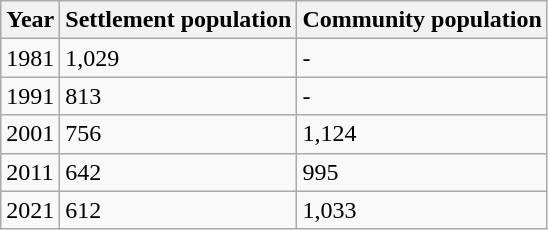<table class="wikitable">
<tr>
<th>Year</th>
<th>Settlement population</th>
<th>Community population</th>
</tr>
<tr>
<td>1981</td>
<td>1,029</td>
<td>-</td>
</tr>
<tr>
<td>1991</td>
<td>813</td>
<td>-</td>
</tr>
<tr>
<td>2001</td>
<td>756</td>
<td>1,124</td>
</tr>
<tr>
<td>2011</td>
<td>642</td>
<td>995</td>
</tr>
<tr>
<td>2021</td>
<td>612</td>
<td>1,033</td>
</tr>
</table>
